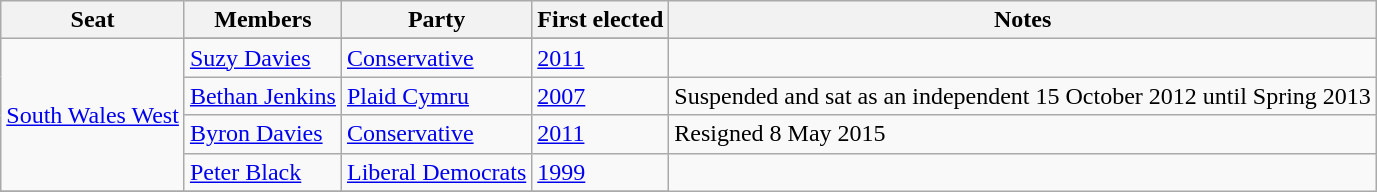<table class="wikitable sortable">
<tr>
<th colspan=1>Seat</th>
<th>Members</th>
<th>Party</th>
<th>First elected</th>
<th>Notes</th>
</tr>
<tr>
<td rowspan=5><a href='#'>South Wales West</a></td>
</tr>
<tr>
<td><a href='#'>Suzy Davies</a></td>
<td><a href='#'>Conservative</a></td>
<td><a href='#'>2011</a></td>
</tr>
<tr>
<td><a href='#'>Bethan Jenkins</a></td>
<td><a href='#'>Plaid Cymru</a></td>
<td><a href='#'>2007</a></td>
<td>Suspended and sat as an independent 15 October 2012 until Spring 2013</td>
</tr>
<tr>
<td><a href='#'>Byron Davies</a></td>
<td><a href='#'>Conservative</a></td>
<td><a href='#'>2011</a></td>
<td>Resigned 8 May 2015</td>
</tr>
<tr>
<td><a href='#'>Peter Black</a></td>
<td><a href='#'>Liberal Democrats</a></td>
<td><a href='#'>1999</a></td>
</tr>
<tr>
</tr>
</table>
